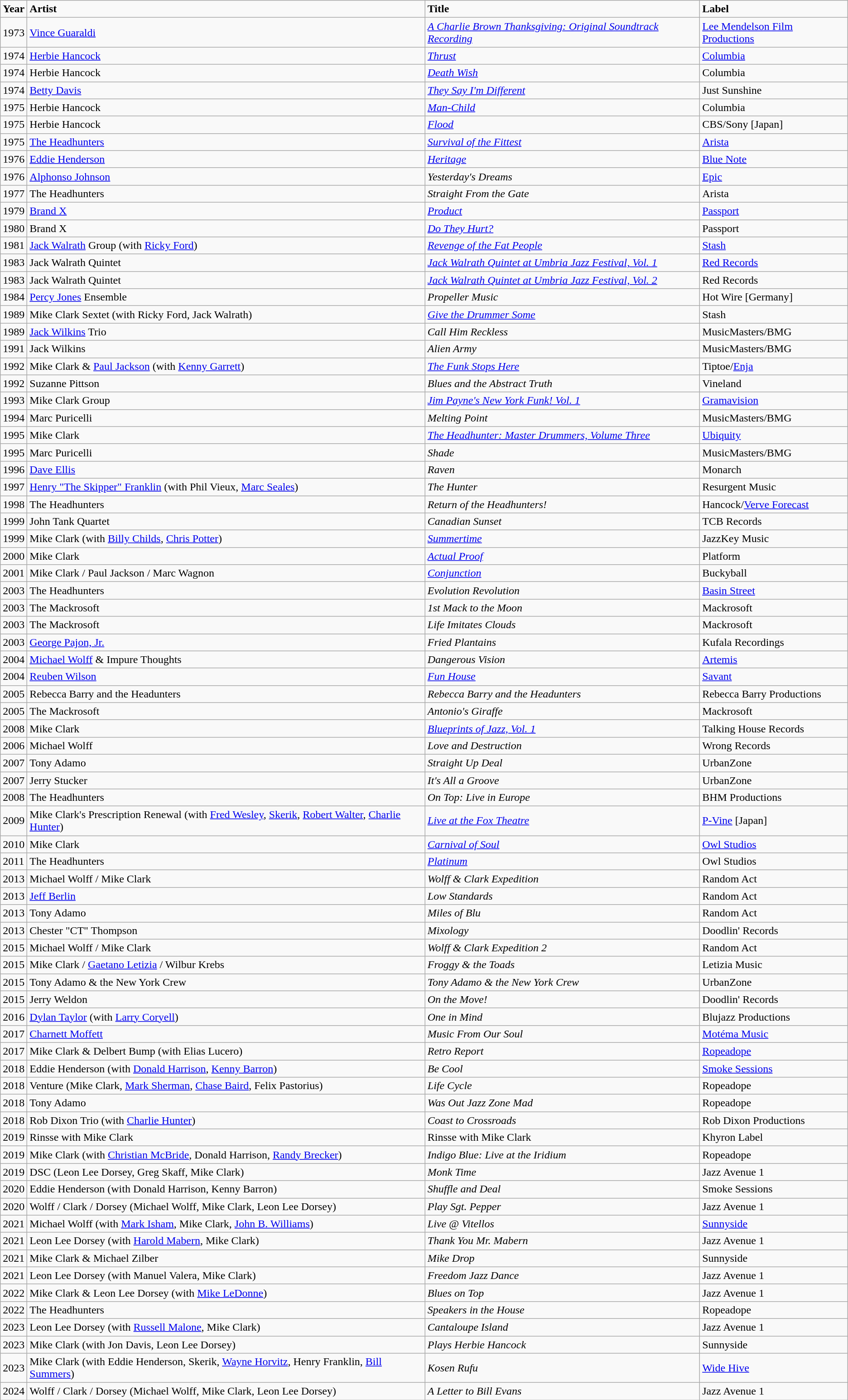<table class="wikitable">
<tr>
<td><strong>Year</strong></td>
<td><strong>Artist</strong></td>
<td><strong>Title</strong></td>
<td><strong>Label</strong></td>
</tr>
<tr>
<td>1973</td>
<td><a href='#'>Vince Guaraldi</a></td>
<td><em><a href='#'>A Charlie Brown Thanksgiving: Original Soundtrack Recording</a></em></td>
<td><a href='#'>Lee Mendelson Film Productions</a></td>
</tr>
<tr>
<td>1974</td>
<td><a href='#'>Herbie Hancock</a></td>
<td><em><a href='#'>Thrust</a></em></td>
<td><a href='#'>Columbia</a></td>
</tr>
<tr>
<td>1974</td>
<td>Herbie Hancock</td>
<td><em><a href='#'>Death Wish</a></em></td>
<td>Columbia</td>
</tr>
<tr>
<td>1974</td>
<td><a href='#'>Betty Davis</a></td>
<td><em><a href='#'>They Say I'm Different</a></em></td>
<td>Just Sunshine</td>
</tr>
<tr>
<td>1975</td>
<td>Herbie Hancock</td>
<td><em><a href='#'>Man-Child</a></em></td>
<td>Columbia</td>
</tr>
<tr>
<td>1975</td>
<td>Herbie Hancock</td>
<td><em><a href='#'>Flood</a></em></td>
<td>CBS/Sony [Japan]</td>
</tr>
<tr>
<td>1975</td>
<td><a href='#'>The Headhunters</a></td>
<td><em><a href='#'>Survival of the Fittest</a></em></td>
<td><a href='#'>Arista</a></td>
</tr>
<tr>
<td>1976</td>
<td><a href='#'>Eddie Henderson</a></td>
<td><em><a href='#'>Heritage</a></em></td>
<td><a href='#'>Blue Note</a></td>
</tr>
<tr>
<td>1976</td>
<td><a href='#'>Alphonso Johnson</a></td>
<td><em>Yesterday's Dreams</em></td>
<td><a href='#'>Epic</a></td>
</tr>
<tr>
<td>1977</td>
<td>The Headhunters</td>
<td><em>Straight From the Gate</em></td>
<td>Arista</td>
</tr>
<tr>
<td>1979</td>
<td><a href='#'>Brand X</a></td>
<td><em><a href='#'>Product</a></em></td>
<td><a href='#'>Passport</a></td>
</tr>
<tr>
<td>1980</td>
<td>Brand X</td>
<td><em><a href='#'>Do They Hurt?</a></em></td>
<td>Passport</td>
</tr>
<tr>
<td>1981</td>
<td><a href='#'>Jack Walrath</a> Group (with <a href='#'>Ricky Ford</a>)</td>
<td><em><a href='#'>Revenge of the Fat People</a></em></td>
<td><a href='#'>Stash</a></td>
</tr>
<tr>
<td>1983</td>
<td>Jack Walrath Quintet</td>
<td><em><a href='#'>Jack Walrath Quintet at Umbria Jazz Festival, Vol. 1</a></em></td>
<td><a href='#'>Red Records</a></td>
</tr>
<tr>
<td>1983</td>
<td>Jack Walrath Quintet</td>
<td><em><a href='#'>Jack Walrath Quintet at Umbria Jazz Festival, Vol. 2</a></em></td>
<td>Red Records</td>
</tr>
<tr>
<td>1984</td>
<td><a href='#'>Percy Jones</a> Ensemble</td>
<td><em>Propeller Music</em></td>
<td>Hot Wire [Germany]</td>
</tr>
<tr>
<td>1989</td>
<td>Mike Clark Sextet (with Ricky Ford, Jack Walrath)</td>
<td><em><a href='#'>Give the Drummer Some</a></em></td>
<td>Stash</td>
</tr>
<tr>
<td>1989</td>
<td><a href='#'>Jack Wilkins</a> Trio</td>
<td><em>Call Him Reckless</em></td>
<td>MusicMasters/BMG</td>
</tr>
<tr>
<td>1991</td>
<td>Jack Wilkins</td>
<td><em>Alien Army</em></td>
<td>MusicMasters/BMG</td>
</tr>
<tr>
<td>1992</td>
<td>Mike Clark & <a href='#'>Paul Jackson</a> (with <a href='#'>Kenny Garrett</a>)</td>
<td><em><a href='#'>The Funk Stops Here</a></em></td>
<td>Tiptoe/<a href='#'>Enja</a></td>
</tr>
<tr>
<td>1992</td>
<td>Suzanne Pittson</td>
<td><em>Blues and the Abstract Truth</em></td>
<td>Vineland</td>
</tr>
<tr>
<td>1993</td>
<td>Mike Clark Group</td>
<td><em><a href='#'>Jim Payne's New York Funk! Vol. 1</a></em></td>
<td><a href='#'>Gramavision</a></td>
</tr>
<tr>
<td>1994</td>
<td>Marc Puricelli</td>
<td><em>Melting Point</em></td>
<td>MusicMasters/BMG</td>
</tr>
<tr>
<td>1995</td>
<td>Mike Clark</td>
<td><em><a href='#'>The Headhunter: Master Drummers, Volume Three</a></em></td>
<td><a href='#'>Ubiquity</a></td>
</tr>
<tr>
<td>1995</td>
<td>Marc Puricelli</td>
<td><em>Shade</em></td>
<td>MusicMasters/BMG</td>
</tr>
<tr>
<td>1996</td>
<td><a href='#'>Dave Ellis</a></td>
<td><em>Raven</em></td>
<td>Monarch</td>
</tr>
<tr>
<td>1997</td>
<td><a href='#'>Henry "The Skipper" Franklin</a> (with Phil Vieux, <a href='#'>Marc Seales</a>)</td>
<td><em>The Hunter</em></td>
<td>Resurgent Music</td>
</tr>
<tr>
<td>1998</td>
<td>The Headhunters</td>
<td><em>Return of the Headhunters!</em></td>
<td>Hancock/<a href='#'>Verve Forecast</a></td>
</tr>
<tr>
<td>1999</td>
<td>John Tank Quartet</td>
<td><em>Canadian Sunset</em></td>
<td>TCB Records</td>
</tr>
<tr>
<td>1999</td>
<td>Mike Clark (with <a href='#'>Billy Childs</a>, <a href='#'>Chris Potter</a>)</td>
<td><em><a href='#'>Summertime</a></em></td>
<td>JazzKey Music</td>
</tr>
<tr>
<td>2000</td>
<td>Mike Clark</td>
<td><em><a href='#'>Actual Proof</a></em></td>
<td>Platform</td>
</tr>
<tr>
<td>2001</td>
<td>Mike Clark / Paul Jackson / Marc Wagnon</td>
<td><em><a href='#'>Conjunction</a></em></td>
<td>Buckyball</td>
</tr>
<tr>
<td>2003</td>
<td>The Headhunters</td>
<td><em>Evolution Revolution</em></td>
<td><a href='#'>Basin Street</a></td>
</tr>
<tr>
<td>2003</td>
<td>The Mackrosoft</td>
<td><em>1st Mack to the Moon</em></td>
<td>Mackrosoft</td>
</tr>
<tr>
<td>2003</td>
<td>The Mackrosoft</td>
<td><em>Life Imitates Clouds</em></td>
<td>Mackrosoft</td>
</tr>
<tr>
<td>2003</td>
<td><a href='#'>George Pajon, Jr.</a></td>
<td><em>Fried Plantains</em></td>
<td>Kufala Recordings</td>
</tr>
<tr>
<td>2004</td>
<td><a href='#'>Michael Wolff</a> & Impure Thoughts</td>
<td><em>Dangerous Vision</em></td>
<td><a href='#'>Artemis</a></td>
</tr>
<tr>
<td>2004</td>
<td><a href='#'>Reuben Wilson</a></td>
<td><em><a href='#'>Fun House</a></em></td>
<td><a href='#'>Savant</a></td>
</tr>
<tr>
<td>2005</td>
<td>Rebecca Barry and the Headunters</td>
<td><em>Rebecca Barry and the Headunters</em></td>
<td>Rebecca Barry Productions</td>
</tr>
<tr>
<td>2005</td>
<td>The Mackrosoft</td>
<td><em>Antonio's Giraffe</em></td>
<td>Mackrosoft</td>
</tr>
<tr>
<td>2008</td>
<td>Mike Clark</td>
<td><em><a href='#'>Blueprints of Jazz, Vol. 1</a></em></td>
<td>Talking House Records</td>
</tr>
<tr>
<td>2006</td>
<td>Michael Wolff</td>
<td><em>Love and Destruction</em></td>
<td>Wrong Records</td>
</tr>
<tr>
<td>2007</td>
<td>Tony Adamo</td>
<td><em>Straight Up Deal</em></td>
<td>UrbanZone</td>
</tr>
<tr>
<td>2007</td>
<td>Jerry Stucker</td>
<td><em>It's All a Groove</em></td>
<td>UrbanZone</td>
</tr>
<tr>
<td>2008</td>
<td>The Headhunters</td>
<td><em>On Top: Live in Europe</em></td>
<td>BHM Productions</td>
</tr>
<tr>
<td>2009</td>
<td>Mike Clark's Prescription Renewal (with <a href='#'>Fred Wesley</a>, <a href='#'>Skerik</a>, <a href='#'>Robert Walter</a>, <a href='#'>Charlie Hunter</a>)</td>
<td><em><a href='#'>Live at the Fox Theatre</a></em></td>
<td><a href='#'>P-Vine</a> [Japan]</td>
</tr>
<tr>
<td>2010</td>
<td>Mike Clark</td>
<td><em><a href='#'>Carnival of Soul</a></em></td>
<td><a href='#'>Owl Studios</a></td>
</tr>
<tr>
<td>2011</td>
<td>The Headhunters</td>
<td><em><a href='#'>Platinum</a></em></td>
<td>Owl Studios</td>
</tr>
<tr>
<td>2013</td>
<td>Michael Wolff / Mike Clark</td>
<td><em>Wolff & Clark Expedition</em></td>
<td>Random Act</td>
</tr>
<tr>
<td>2013</td>
<td><a href='#'>Jeff Berlin</a></td>
<td><em>Low Standards</em></td>
<td>Random Act</td>
</tr>
<tr>
<td>2013</td>
<td>Tony Adamo</td>
<td><em>Miles of Blu</em></td>
<td>Random Act</td>
</tr>
<tr>
<td>2013</td>
<td>Chester "CT" Thompson</td>
<td><em>Mixology</em></td>
<td>Doodlin' Records</td>
</tr>
<tr>
<td>2015</td>
<td>Michael Wolff / Mike Clark</td>
<td><em>Wolff & Clark Expedition 2</em></td>
<td>Random Act</td>
</tr>
<tr>
<td>2015</td>
<td>Mike Clark / <a href='#'>Gaetano Letizia</a> / Wilbur Krebs</td>
<td><em>Froggy & the Toads</em></td>
<td>Letizia Music</td>
</tr>
<tr>
<td>2015</td>
<td>Tony Adamo & the New York Crew</td>
<td><em>Tony Adamo & the New York Crew</em></td>
<td>UrbanZone</td>
</tr>
<tr>
<td>2015</td>
<td>Jerry Weldon</td>
<td><em>On the Move!</em></td>
<td>Doodlin' Records</td>
</tr>
<tr>
<td>2016</td>
<td><a href='#'>Dylan Taylor</a> (with <a href='#'>Larry Coryell</a>)</td>
<td><em> One in Mind </em></td>
<td>Blujazz Productions</td>
</tr>
<tr>
<td>2017</td>
<td><a href='#'>Charnett Moffett</a></td>
<td><em>Music From Our Soul</em></td>
<td><a href='#'>Motéma Music</a></td>
</tr>
<tr>
<td>2017</td>
<td>Mike Clark & Delbert Bump (with Elias Lucero)</td>
<td><em>Retro Report</em></td>
<td><a href='#'>Ropeadope</a></td>
</tr>
<tr>
<td>2018</td>
<td>Eddie Henderson (with <a href='#'>Donald Harrison</a>, <a href='#'>Kenny Barron</a>)</td>
<td><em>Be Cool</em></td>
<td><a href='#'>Smoke Sessions</a></td>
</tr>
<tr>
<td>2018</td>
<td>Venture (Mike Clark, <a href='#'>Mark Sherman</a>, <a href='#'>Chase Baird</a>, Felix Pastorius)</td>
<td><em>Life Cycle</em></td>
<td>Ropeadope</td>
</tr>
<tr>
<td>2018</td>
<td>Tony Adamo</td>
<td><em>Was Out Jazz Zone Mad</em></td>
<td>Ropeadope</td>
</tr>
<tr>
<td>2018</td>
<td>Rob Dixon Trio (with <a href='#'>Charlie Hunter</a>)</td>
<td><em>Coast to Crossroads</em></td>
<td>Rob Dixon Productions</td>
</tr>
<tr>
<td>2019</td>
<td>Rinsse with Mike Clark</td>
<td>Rinsse with Mike Clark</td>
<td>Khyron Label</td>
</tr>
<tr>
<td>2019</td>
<td>Mike Clark (with <a href='#'>Christian McBride</a>, Donald Harrison, <a href='#'>Randy Brecker</a>)</td>
<td><em>Indigo Blue: Live at the Iridium</em></td>
<td>Ropeadope</td>
</tr>
<tr>
<td>2019</td>
<td>DSC (Leon Lee Dorsey, Greg Skaff, Mike Clark)</td>
<td><em>Monk Time</em></td>
<td>Jazz Avenue 1</td>
</tr>
<tr>
<td>2020</td>
<td>Eddie Henderson (with Donald Harrison, Kenny Barron)</td>
<td><em>Shuffle and Deal</em></td>
<td>Smoke Sessions</td>
</tr>
<tr>
<td>2020</td>
<td>Wolff / Clark / Dorsey (Michael Wolff, Mike Clark, Leon Lee Dorsey)</td>
<td><em>Play Sgt. Pepper</em></td>
<td>Jazz Avenue 1</td>
</tr>
<tr>
<td>2021</td>
<td>Michael Wolff (with <a href='#'>Mark Isham</a>, Mike Clark, <a href='#'>John B. Williams</a>)</td>
<td><em>Live @ Vitellos</em></td>
<td><a href='#'>Sunnyside</a></td>
</tr>
<tr>
<td>2021</td>
<td>Leon Lee Dorsey (with <a href='#'>Harold Mabern</a>, Mike Clark)</td>
<td><em>Thank You Mr. Mabern</em></td>
<td>Jazz Avenue 1</td>
</tr>
<tr>
<td>2021</td>
<td>Mike Clark & Michael Zilber</td>
<td><em>Mike Drop</em></td>
<td>Sunnyside</td>
</tr>
<tr>
<td>2021</td>
<td>Leon Lee Dorsey (with Manuel Valera, Mike Clark)</td>
<td><em>Freedom Jazz Dance</em></td>
<td>Jazz Avenue 1</td>
</tr>
<tr>
<td>2022</td>
<td>Mike Clark & Leon Lee Dorsey (with <a href='#'>Mike LeDonne</a>)</td>
<td><em>Blues on Top</em></td>
<td>Jazz Avenue 1</td>
</tr>
<tr>
<td>2022</td>
<td>The Headhunters</td>
<td><em>Speakers in the House</em></td>
<td>Ropeadope</td>
</tr>
<tr>
<td>2023</td>
<td>Leon Lee Dorsey (with <a href='#'>Russell Malone</a>, Mike Clark)</td>
<td><em>Cantaloupe Island</em></td>
<td>Jazz Avenue 1</td>
</tr>
<tr>
<td>2023</td>
<td>Mike Clark (with Jon Davis, Leon Lee Dorsey)</td>
<td><em>Plays Herbie Hancock</em></td>
<td>Sunnyside</td>
</tr>
<tr>
<td>2023</td>
<td>Mike Clark (with Eddie Henderson, Skerik, <a href='#'>Wayne Horvitz</a>, Henry Franklin, <a href='#'>Bill Summers</a>)</td>
<td><em>Kosen Rufu</em></td>
<td><a href='#'>Wide Hive</a></td>
</tr>
<tr>
<td>2024</td>
<td>Wolff / Clark / Dorsey (Michael Wolff, Mike Clark, Leon Lee Dorsey)</td>
<td><em>A Letter to Bill Evans</em></td>
<td>Jazz Avenue 1</td>
</tr>
</table>
